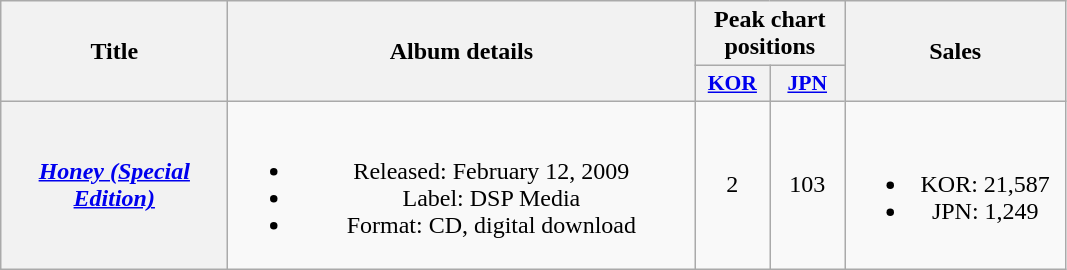<table class="wikitable plainrowheaders" style="text-align:center;">
<tr>
<th scope="col" rowspan="2" style="width:9em;">Title</th>
<th scope="col" rowspan="2" style="width:19em;">Album details</th>
<th scope="col" colspan="2">Peak chart positions</th>
<th scope="col" rowspan="2" style="width:140px;">Sales</th>
</tr>
<tr>
<th scope="col" style="width:3em;font-size:90%;"><a href='#'>KOR</a><br></th>
<th scope="col" style="width:3em;font-size:90%;"><a href='#'>JPN</a><br></th>
</tr>
<tr>
<th scope="row"><em><a href='#'>Honey (Special Edition)</a></em></th>
<td><br><ul><li>Released: February 12, 2009 </li><li>Label: DSP Media</li><li>Format: CD, digital download</li></ul></td>
<td>2</td>
<td>103</td>
<td><br><ul><li>KOR: 21,587</li><li>JPN: 1,249</li></ul></td>
</tr>
</table>
